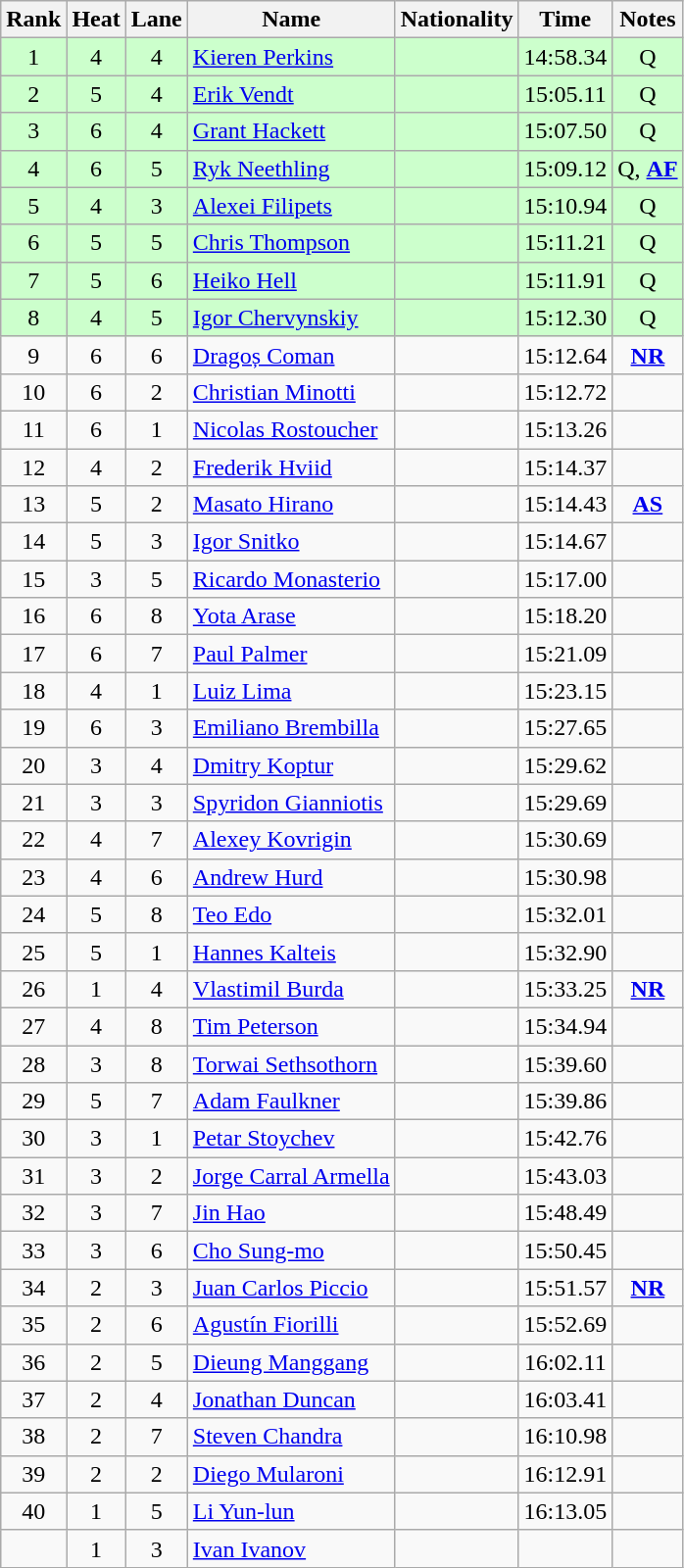<table class="wikitable sortable" style="text-align:center">
<tr>
<th>Rank</th>
<th>Heat</th>
<th>Lane</th>
<th>Name</th>
<th>Nationality</th>
<th>Time</th>
<th>Notes</th>
</tr>
<tr bgcolor=#cfc>
<td>1</td>
<td>4</td>
<td>4</td>
<td align=left><a href='#'>Kieren Perkins</a></td>
<td align=left></td>
<td>14:58.34</td>
<td>Q</td>
</tr>
<tr bgcolor=#cfc>
<td>2</td>
<td>5</td>
<td>4</td>
<td align=left><a href='#'>Erik Vendt</a></td>
<td align=left></td>
<td>15:05.11</td>
<td>Q</td>
</tr>
<tr bgcolor=#cfc>
<td>3</td>
<td>6</td>
<td>4</td>
<td align=left><a href='#'>Grant Hackett</a></td>
<td align=left></td>
<td>15:07.50</td>
<td>Q</td>
</tr>
<tr bgcolor=#cfc>
<td>4</td>
<td>6</td>
<td>5</td>
<td align=left><a href='#'>Ryk Neethling</a></td>
<td align=left></td>
<td>15:09.12</td>
<td>Q, <strong><a href='#'>AF</a></strong></td>
</tr>
<tr bgcolor=#cfc>
<td>5</td>
<td>4</td>
<td>3</td>
<td align=left><a href='#'>Alexei Filipets</a></td>
<td align=left></td>
<td>15:10.94</td>
<td>Q</td>
</tr>
<tr bgcolor=#cfc>
<td>6</td>
<td>5</td>
<td>5</td>
<td align=left><a href='#'>Chris Thompson</a></td>
<td align=left></td>
<td>15:11.21</td>
<td>Q</td>
</tr>
<tr bgcolor=#cfc>
<td>7</td>
<td>5</td>
<td>6</td>
<td align=left><a href='#'>Heiko Hell</a></td>
<td align=left></td>
<td>15:11.91</td>
<td>Q</td>
</tr>
<tr bgcolor=#cfc>
<td>8</td>
<td>4</td>
<td>5</td>
<td align=left><a href='#'>Igor Chervynskiy</a></td>
<td align=left></td>
<td>15:12.30</td>
<td>Q</td>
</tr>
<tr>
<td>9</td>
<td>6</td>
<td>6</td>
<td align=left><a href='#'>Dragoș Coman</a></td>
<td align=left></td>
<td>15:12.64</td>
<td><strong><a href='#'>NR</a></strong></td>
</tr>
<tr>
<td>10</td>
<td>6</td>
<td>2</td>
<td align=left><a href='#'>Christian Minotti</a></td>
<td align=left></td>
<td>15:12.72</td>
<td></td>
</tr>
<tr>
<td>11</td>
<td>6</td>
<td>1</td>
<td align=left><a href='#'>Nicolas Rostoucher</a></td>
<td align=left></td>
<td>15:13.26</td>
<td></td>
</tr>
<tr>
<td>12</td>
<td>4</td>
<td>2</td>
<td align=left><a href='#'>Frederik Hviid</a></td>
<td align=left></td>
<td>15:14.37</td>
<td></td>
</tr>
<tr>
<td>13</td>
<td>5</td>
<td>2</td>
<td align=left><a href='#'>Masato Hirano</a></td>
<td align=left></td>
<td>15:14.43</td>
<td><strong><a href='#'>AS</a></strong></td>
</tr>
<tr>
<td>14</td>
<td>5</td>
<td>3</td>
<td align=left><a href='#'>Igor Snitko</a></td>
<td align=left></td>
<td>15:14.67</td>
<td></td>
</tr>
<tr>
<td>15</td>
<td>3</td>
<td>5</td>
<td align=left><a href='#'>Ricardo Monasterio</a></td>
<td align=left></td>
<td>15:17.00</td>
<td></td>
</tr>
<tr>
<td>16</td>
<td>6</td>
<td>8</td>
<td align=left><a href='#'>Yota Arase</a></td>
<td align=left></td>
<td>15:18.20</td>
<td></td>
</tr>
<tr>
<td>17</td>
<td>6</td>
<td>7</td>
<td align=left><a href='#'>Paul Palmer</a></td>
<td align=left></td>
<td>15:21.09</td>
<td></td>
</tr>
<tr>
<td>18</td>
<td>4</td>
<td>1</td>
<td align=left><a href='#'>Luiz Lima</a></td>
<td align=left></td>
<td>15:23.15</td>
<td></td>
</tr>
<tr>
<td>19</td>
<td>6</td>
<td>3</td>
<td align=left><a href='#'>Emiliano Brembilla</a></td>
<td align=left></td>
<td>15:27.65</td>
<td></td>
</tr>
<tr>
<td>20</td>
<td>3</td>
<td>4</td>
<td align=left><a href='#'>Dmitry Koptur</a></td>
<td align=left></td>
<td>15:29.62</td>
<td></td>
</tr>
<tr>
<td>21</td>
<td>3</td>
<td>3</td>
<td align=left><a href='#'>Spyridon Gianniotis</a></td>
<td align=left></td>
<td>15:29.69</td>
<td></td>
</tr>
<tr>
<td>22</td>
<td>4</td>
<td>7</td>
<td align=left><a href='#'>Alexey Kovrigin</a></td>
<td align=left></td>
<td>15:30.69</td>
<td></td>
</tr>
<tr>
<td>23</td>
<td>4</td>
<td>6</td>
<td align=left><a href='#'>Andrew Hurd</a></td>
<td align=left></td>
<td>15:30.98</td>
<td></td>
</tr>
<tr>
<td>24</td>
<td>5</td>
<td>8</td>
<td align=left><a href='#'>Teo Edo</a></td>
<td align=left></td>
<td>15:32.01</td>
<td></td>
</tr>
<tr>
<td>25</td>
<td>5</td>
<td>1</td>
<td align=left><a href='#'>Hannes Kalteis</a></td>
<td align=left></td>
<td>15:32.90</td>
<td></td>
</tr>
<tr>
<td>26</td>
<td>1</td>
<td>4</td>
<td align=left><a href='#'>Vlastimil Burda</a></td>
<td align=left></td>
<td>15:33.25</td>
<td><strong><a href='#'>NR</a></strong></td>
</tr>
<tr>
<td>27</td>
<td>4</td>
<td>8</td>
<td align=left><a href='#'>Tim Peterson</a></td>
<td align=left></td>
<td>15:34.94</td>
<td></td>
</tr>
<tr>
<td>28</td>
<td>3</td>
<td>8</td>
<td align=left><a href='#'>Torwai Sethsothorn</a></td>
<td align=left></td>
<td>15:39.60</td>
<td></td>
</tr>
<tr>
<td>29</td>
<td>5</td>
<td>7</td>
<td align=left><a href='#'>Adam Faulkner</a></td>
<td align=left></td>
<td>15:39.86</td>
<td></td>
</tr>
<tr>
<td>30</td>
<td>3</td>
<td>1</td>
<td align=left><a href='#'>Petar Stoychev</a></td>
<td align=left></td>
<td>15:42.76</td>
<td></td>
</tr>
<tr>
<td>31</td>
<td>3</td>
<td>2</td>
<td align=left><a href='#'>Jorge Carral Armella</a></td>
<td align=left></td>
<td>15:43.03</td>
<td></td>
</tr>
<tr>
<td>32</td>
<td>3</td>
<td>7</td>
<td align=left><a href='#'>Jin Hao</a></td>
<td align=left></td>
<td>15:48.49</td>
<td></td>
</tr>
<tr>
<td>33</td>
<td>3</td>
<td>6</td>
<td align=left><a href='#'>Cho Sung-mo</a></td>
<td align=left></td>
<td>15:50.45</td>
<td></td>
</tr>
<tr>
<td>34</td>
<td>2</td>
<td>3</td>
<td align=left><a href='#'>Juan Carlos Piccio</a></td>
<td align=left></td>
<td>15:51.57</td>
<td><strong><a href='#'>NR</a></strong></td>
</tr>
<tr>
<td>35</td>
<td>2</td>
<td>6</td>
<td align=left><a href='#'>Agustín Fiorilli</a></td>
<td align=left></td>
<td>15:52.69</td>
<td></td>
</tr>
<tr>
<td>36</td>
<td>2</td>
<td>5</td>
<td align=left><a href='#'>Dieung Manggang</a></td>
<td align=left></td>
<td>16:02.11</td>
<td></td>
</tr>
<tr>
<td>37</td>
<td>2</td>
<td>4</td>
<td align=left><a href='#'>Jonathan Duncan</a></td>
<td align=left></td>
<td>16:03.41</td>
<td></td>
</tr>
<tr>
<td>38</td>
<td>2</td>
<td>7</td>
<td align=left><a href='#'>Steven Chandra</a></td>
<td align=left></td>
<td>16:10.98</td>
<td></td>
</tr>
<tr>
<td>39</td>
<td>2</td>
<td>2</td>
<td align=left><a href='#'>Diego Mularoni</a></td>
<td align=left></td>
<td>16:12.91</td>
<td></td>
</tr>
<tr>
<td>40</td>
<td>1</td>
<td>5</td>
<td align=left><a href='#'>Li Yun-lun</a></td>
<td align=left></td>
<td>16:13.05</td>
<td></td>
</tr>
<tr>
<td></td>
<td>1</td>
<td>3</td>
<td align=left><a href='#'>Ivan Ivanov</a></td>
<td align=left></td>
<td></td>
<td></td>
</tr>
</table>
